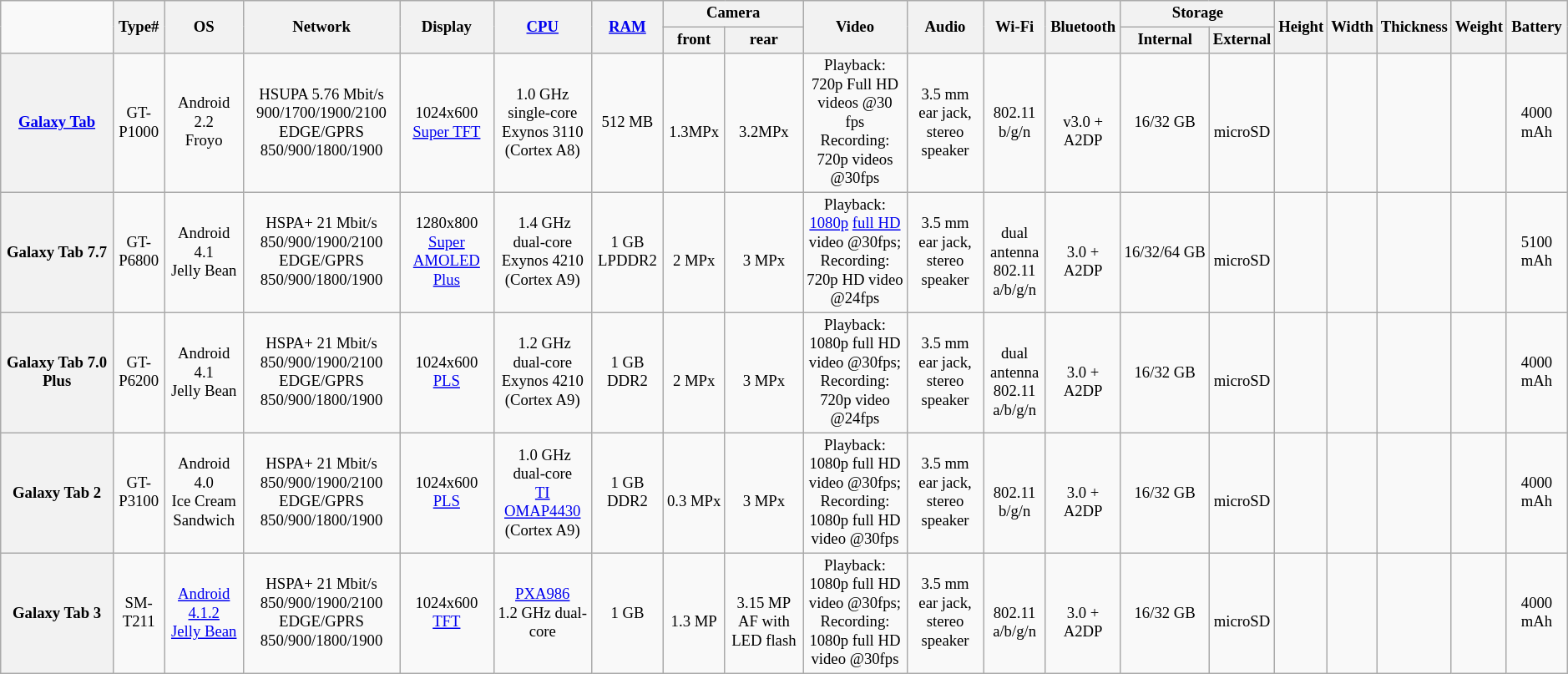<table class="wikitable" style="font-size: 78%; text-align: center; width: auto;">
<tr>
<td ROWSPAN=2></td>
<th ROWSPAN=2>Type#</th>
<th ROWSPAN=2><abbr>OS</abbr></th>
<th ROWSPAN=2>Network</th>
<th ROWSPAN=2>Display</th>
<th ROWSPAN=2><a href='#'>CPU</a></th>
<th ROWSPAN=2><a href='#'>RAM</a></th>
<th COLSPAN=2>Camera</th>
<th ROWSPAN=2>Video</th>
<th ROWSPAN=2>Audio</th>
<th ROWSPAN=2>Wi-Fi</th>
<th ROWSPAN=2>Bluetooth</th>
<th COLSPAN=2>Storage</th>
<th ROWSPAN=2>Height</th>
<th ROWSPAN=2>Width</th>
<th ROWSPAN=2>Thickness</th>
<th ROWSPAN=2>Weight</th>
<th ROWSPAN=2>Battery</th>
</tr>
<tr>
<th>front</th>
<th>rear</th>
<th>Internal</th>
<th>External</th>
</tr>
<tr>
<th style=white-space:nowrap><a href='#'>Galaxy Tab</a></th>
<td>GT-P1000</td>
<td>Android 2.2<br>Froyo</td>
<td>HSUPA 5.76 Mbit/s 900/1700/1900/2100<br>EDGE/GPRS 850/900/1800/1900</td>
<td>1024x600 <a href='#'>Super TFT</a></td>
<td>1.0 GHz single-core<br>Exynos 3110 (Cortex A8)</td>
<td>512 MB</td>
<td><br>1.3MPx</td>
<td><br>3.2MPx</td>
<td>Playback: 720p Full HD videos @30 fps<br>Recording: 720p videos @30fps</td>
<td>3.5 mm ear jack, stereo speaker</td>
<td> 802.11<br> b/g/n</td>
<td><br>v3.0 + A2DP</td>
<td>16/32 GB</td>
<td><br>microSD</td>
<td></td>
<td></td>
<td></td>
<td></td>
<td>4000 mAh</td>
</tr>
<tr>
<th style=white-space:nowrap><strong>Galaxy Tab 7.7</strong></th>
<td>GT-P6800</td>
<td>Android 4.1<br>Jelly Bean</td>
<td>HSPA+ 21 Mbit/s 850/900/1900/2100<br>EDGE/GPRS 850/900/1800/1900</td>
<td>1280x800 <a href='#'>Super AMOLED Plus</a></td>
<td> 1.4 GHz dual-core <br> Exynos 4210 (Cortex A9)</td>
<td>1 GB LPDDR2</td>
<td><br>2 <abbr>MPx</abbr></td>
<td><br>3 MPx</td>
<td>Playback: <a href='#'>1080p</a> <a href='#'>full HD</a> video @30<abbr>fps</abbr>;<br>Recording: 720p HD video @24fps</td>
<td>3.5 mm ear jack, stereo speaker</td>
<td><br>dual antenna<br>802.11 a/b/g/n</td>
<td><br>3.0 + A2DP</td>
<td>16/32/64 GB</td>
<td><br>microSD</td>
<td></td>
<td></td>
<td></td>
<td></td>
<td>5100 mAh</td>
</tr>
<tr>
<th>Galaxy Tab 7.0 Plus</th>
<td>GT-P6200</td>
<td>Android 4.1<br>Jelly Bean</td>
<td>HSPA+ 21 Mbit/s 850/900/1900/2100<br>EDGE/GPRS 850/900/1800/1900</td>
<td>1024x600 <a href='#'>PLS</a></td>
<td> 1.2 GHz dual-core <br> Exynos 4210 (Cortex A9)</td>
<td>1 GB DDR2</td>
<td><br>2 MPx</td>
<td><br>3 MPx</td>
<td>Playback: 1080p full HD video @30fps;<br>Recording: 720p video @24fps</td>
<td>3.5 mm ear jack, stereo speaker</td>
<td><br>dual antenna<br>802.11 a/b/g/n</td>
<td><br>3.0 + A2DP</td>
<td>16/32 GB</td>
<td><br>microSD</td>
<td></td>
<td></td>
<td></td>
<td></td>
<td>4000 mAh</td>
</tr>
<tr>
<th>Galaxy Tab 2</th>
<td>GT-P3100</td>
<td>Android 4.0<br>Ice Cream Sandwich</td>
<td>HSPA+ 21 Mbit/s 850/900/1900/2100<br>EDGE/GPRS 850/900/1800/1900</td>
<td>1024x600 <a href='#'>PLS</a></td>
<td> 1.0 GHz dual-core <br> <a href='#'>TI OMAP4430</a> (Cortex A9)</td>
<td>1 GB DDR2</td>
<td><br>0.3 MPx</td>
<td><br>3 MPx</td>
<td>Playback: 1080p full HD video @30fps;<br>Recording: 1080p full HD video @30fps</td>
<td>3.5 mm ear jack, stereo speaker</td>
<td><br>802.11 b/g/n</td>
<td><br>3.0 + A2DP</td>
<td>16/32 GB</td>
<td><br>microSD</td>
<td></td>
<td></td>
<td></td>
<td></td>
<td>4000 mAh</td>
</tr>
<tr>
<th>Galaxy Tab 3</th>
<td>SM-T211</td>
<td><a href='#'>Android 4.1.2<br>Jelly Bean</a></td>
<td>HSPA+ 21 Mbit/s 850/900/1900/2100<br>EDGE/GPRS 850/900/1800/1900</td>
<td>1024x600 <a href='#'>TFT</a></td>
<td><a href='#'>PXA986</a> 1.2 GHz dual-core</td>
<td>1 GB</td>
<td><br>1.3 MP</td>
<td><br>3.15 MP AF with LED flash</td>
<td>Playback: 1080p full HD video @30fps;<br>Recording: 1080p full HD video @30fps</td>
<td>3.5 mm ear jack, stereo speaker</td>
<td><br>802.11 a/b/g/n</td>
<td><br>3.0 + A2DP</td>
<td>16/32 GB</td>
<td><br>microSD</td>
<td></td>
<td></td>
<td></td>
<td></td>
<td>4000 mAh</td>
</tr>
</table>
